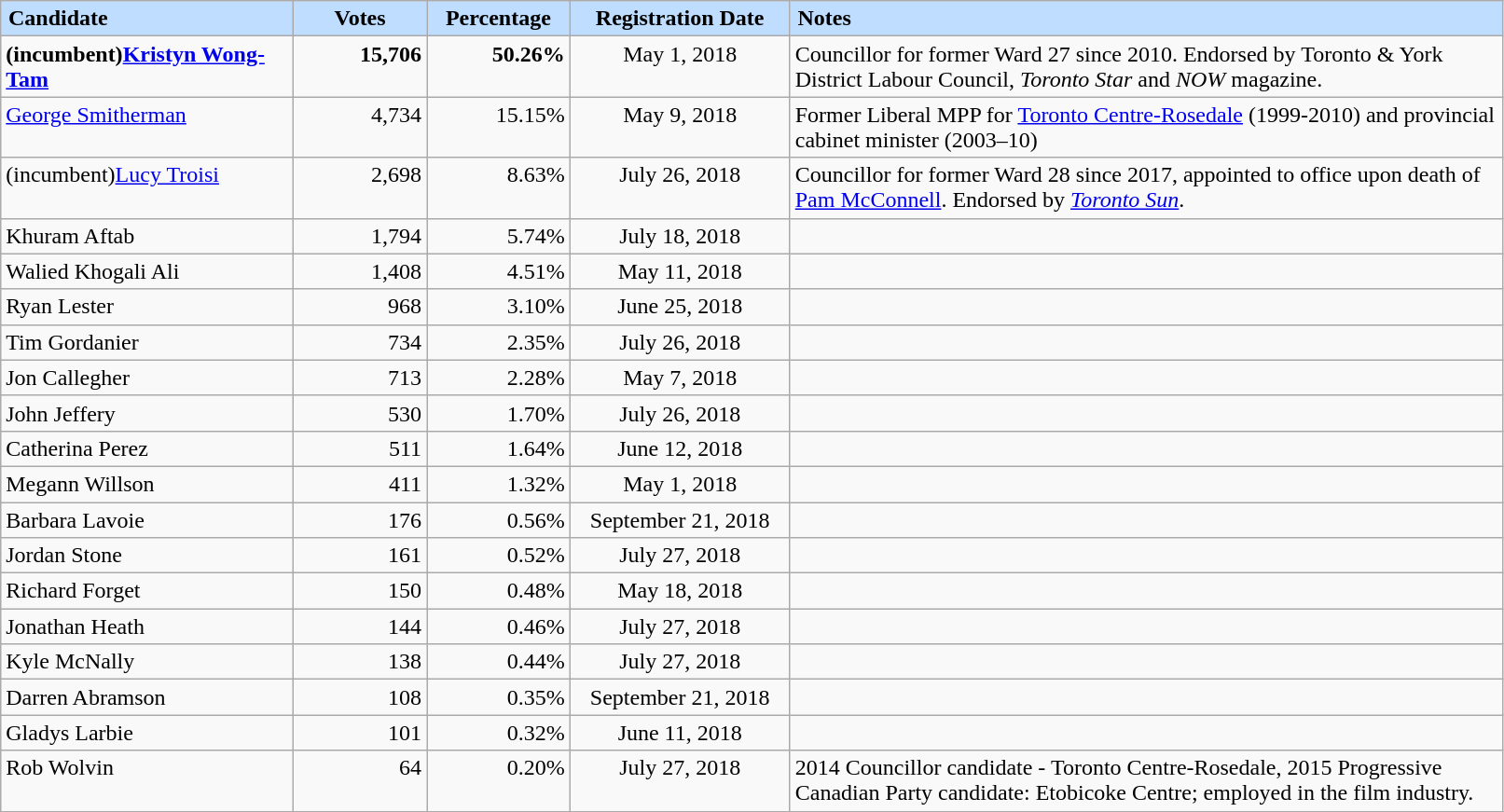<table class="sortable wikitable">
<tr>
<th scope="col" style="background-color:#bfdeff;width:200px;text-align:left;padding-left:5px;">Candidate</th>
<th scope="col" style="background-color:#bfdeff;width:88px;">Votes</th>
<th scope="col" style="background-color:#bfdeff;width:95px;">Percentage</th>
<th scope="col" style="background-color:#bfdeff;width:150px;">Registration Date</th>
<th scope="col" style="background-color:#bfdeff;width:500px;text-align:left;padding-left:5px;">Notes</th>
</tr>
<tr>
<td valign="top"><strong>(incumbent)<a href='#'>Kristyn Wong-Tam</a></strong></td>
<td valign="top" align="right"><strong>15,706</strong></td>
<td valign="top" align="right"><strong>50.26%</strong></td>
<td valign="top" align="center">May 1, 2018</td>
<td>Councillor for former Ward 27 since 2010. Endorsed by Toronto & York District Labour Council, <em>Toronto Star</em> and <em>NOW</em> magazine.</td>
</tr>
<tr>
<td valign="top"><a href='#'>George Smitherman</a></td>
<td valign="top" align="right">4,734</td>
<td valign="top" align="right">15.15%</td>
<td valign="top" align="center">May 9, 2018</td>
<td>Former Liberal MPP for <a href='#'>Toronto Centre-Rosedale</a> (1999-2010) and provincial cabinet minister (2003–10)</td>
</tr>
<tr>
<td valign="top">(incumbent)<a href='#'>Lucy Troisi</a></td>
<td valign="top" align="right">2,698</td>
<td valign="top" align="right">8.63%</td>
<td valign="top" align="center">July 26, 2018</td>
<td>Councillor for former Ward 28 since 2017, appointed to office upon death of <a href='#'>Pam McConnell</a>. Endorsed by <em><a href='#'>Toronto Sun</a></em>.</td>
</tr>
<tr>
<td valign="top">Khuram Aftab</td>
<td valign="top" align="right">1,794</td>
<td valign="top" align="right">5.74%</td>
<td valign="top" align="center">July 18, 2018</td>
<td></td>
</tr>
<tr>
<td valign="top">Walied Khogali Ali</td>
<td valign="top" align="right">1,408</td>
<td valign="top" align="right">4.51%</td>
<td valign="top" align="center">May 11, 2018</td>
<td></td>
</tr>
<tr>
<td valign="top">Ryan Lester</td>
<td valign="top" align="right">968</td>
<td valign="top" align="right">3.10%</td>
<td valign="top" align="center">June 25, 2018</td>
<td></td>
</tr>
<tr>
<td valign="top">Tim Gordanier</td>
<td valign="top" align="right">734</td>
<td valign="top" align="right">2.35%</td>
<td valign="top" align="center">July 26, 2018</td>
<td></td>
</tr>
<tr>
<td valign="top">Jon Callegher</td>
<td valign="top" align="right">713</td>
<td valign="top" align="right">2.28%</td>
<td valign="top" align="center">May 7, 2018</td>
<td></td>
</tr>
<tr>
<td valign="top">John Jeffery</td>
<td valign="top" align="right">530</td>
<td valign="top" align="right">1.70%</td>
<td valign="top" align="center">July 26, 2018</td>
<td></td>
</tr>
<tr>
<td valign="top">Catherina Perez</td>
<td valign="top" align="right">511</td>
<td valign="top" align="right">1.64%</td>
<td valign="top" align="center">June 12, 2018</td>
<td></td>
</tr>
<tr>
<td valign="top">Megann Willson</td>
<td valign="top" align="right">411</td>
<td valign="top" align="right">1.32%</td>
<td valign="top" align="center">May 1, 2018</td>
<td></td>
</tr>
<tr>
<td valign="top">Barbara Lavoie</td>
<td valign="top" align="right">176</td>
<td valign="top" align="right">0.56%</td>
<td valign="top" align="center">September 21, 2018</td>
<td></td>
</tr>
<tr>
<td valign="top">Jordan Stone</td>
<td valign="top" align="right">161</td>
<td valign="top" align="right">0.52%</td>
<td valign="top" align="center">July 27, 2018</td>
<td></td>
</tr>
<tr>
<td valign="top">Richard Forget</td>
<td valign="top" align="right">150</td>
<td valign="top" align="right">0.48%</td>
<td valign="top" align="center">May 18, 2018</td>
<td></td>
</tr>
<tr>
<td valign="top">Jonathan Heath</td>
<td valign="top" align="right">144</td>
<td valign="top" align="right">0.46%</td>
<td valign="top" align="center">July 27, 2018</td>
<td></td>
</tr>
<tr>
<td valign="top">Kyle McNally</td>
<td valign="top" align="right">138</td>
<td valign="top" align="right">0.44%</td>
<td valign="top" align="center">July 27, 2018</td>
<td></td>
</tr>
<tr>
<td valign="top">Darren Abramson</td>
<td valign="top" align="right">108</td>
<td valign="top" align="right">0.35%</td>
<td valign="top" align="center">September 21, 2018</td>
<td></td>
</tr>
<tr>
<td valign="top">Gladys Larbie</td>
<td valign="top" align="right">101</td>
<td valign="top" align="right">0.32%</td>
<td valign="top" align="center">June 11, 2018</td>
<td></td>
</tr>
<tr>
<td valign="top">Rob Wolvin</td>
<td valign="top" align="right">64</td>
<td valign="top" align="right">0.20%</td>
<td valign="top" align="center">July 27, 2018</td>
<td>2014 Councillor candidate - Toronto Centre-Rosedale, 2015 Progressive Canadian Party candidate: Etobicoke Centre; employed in the film industry.</td>
</tr>
<tr>
</tr>
</table>
